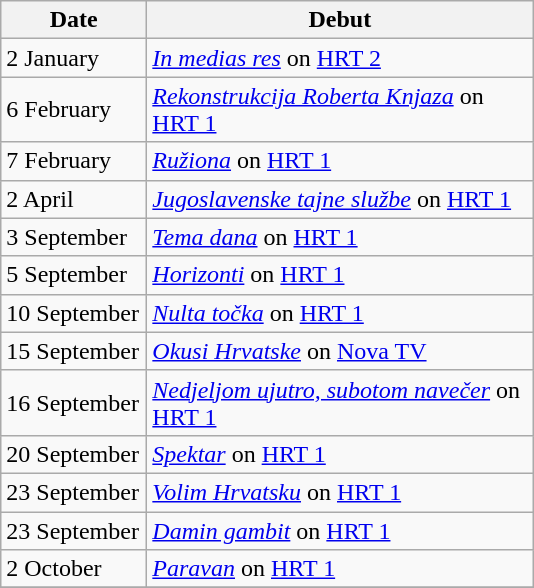<table class="wikitable">
<tr>
<th width=90>Date</th>
<th width=250>Debut</th>
</tr>
<tr>
<td>2 January</td>
<td><em><a href='#'>In medias res</a></em> on <a href='#'>HRT 2</a></td>
</tr>
<tr>
<td>6 February</td>
<td><em><a href='#'>Rekonstrukcija Roberta Knjaza</a></em> on <a href='#'>HRT 1</a></td>
</tr>
<tr>
<td>7 February</td>
<td><em><a href='#'>Ružiona</a></em> on <a href='#'>HRT 1</a></td>
</tr>
<tr>
<td>2 April</td>
<td><em><a href='#'>Jugoslavenske tajne službe</a></em> on <a href='#'>HRT 1</a></td>
</tr>
<tr>
<td>3 September</td>
<td><em><a href='#'>Tema dana</a></em> on <a href='#'>HRT 1</a></td>
</tr>
<tr>
<td>5 September</td>
<td><em><a href='#'>Horizonti</a></em> on <a href='#'>HRT 1</a></td>
</tr>
<tr>
<td>10 September</td>
<td><em><a href='#'>Nulta točka</a></em> on <a href='#'>HRT 1</a></td>
</tr>
<tr>
<td>15 September</td>
<td><em><a href='#'>Okusi Hrvatske</a></em> on <a href='#'>Nova TV</a></td>
</tr>
<tr>
<td>16 September</td>
<td><em><a href='#'>Nedjeljom ujutro, subotom navečer</a></em> on <a href='#'>HRT 1</a></td>
</tr>
<tr>
<td>20 September</td>
<td><em><a href='#'>Spektar</a></em> on <a href='#'>HRT 1</a></td>
</tr>
<tr>
<td>23 September</td>
<td><em><a href='#'>Volim Hrvatsku</a></em> on <a href='#'>HRT 1</a></td>
</tr>
<tr>
<td>23 September</td>
<td><em><a href='#'>Damin gambit</a></em> on <a href='#'>HRT 1</a></td>
</tr>
<tr>
<td>2 October</td>
<td><em><a href='#'>Paravan</a></em> on <a href='#'>HRT 1</a></td>
</tr>
<tr>
</tr>
</table>
